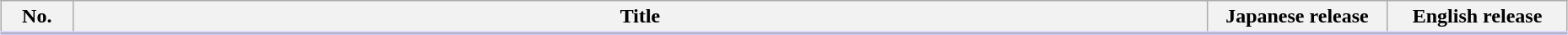<table class="wikitable" style="width:98%; margin:auto; background:#FFF;">
<tr style="border-bottom:3px solid #CCF">
<th style="width:50px;">No.</th>
<th>Title</th>
<th style="width:135px;">Japanese release</th>
<th style="width:135px;">English release</th>
</tr>
<tr>
</tr>
</table>
